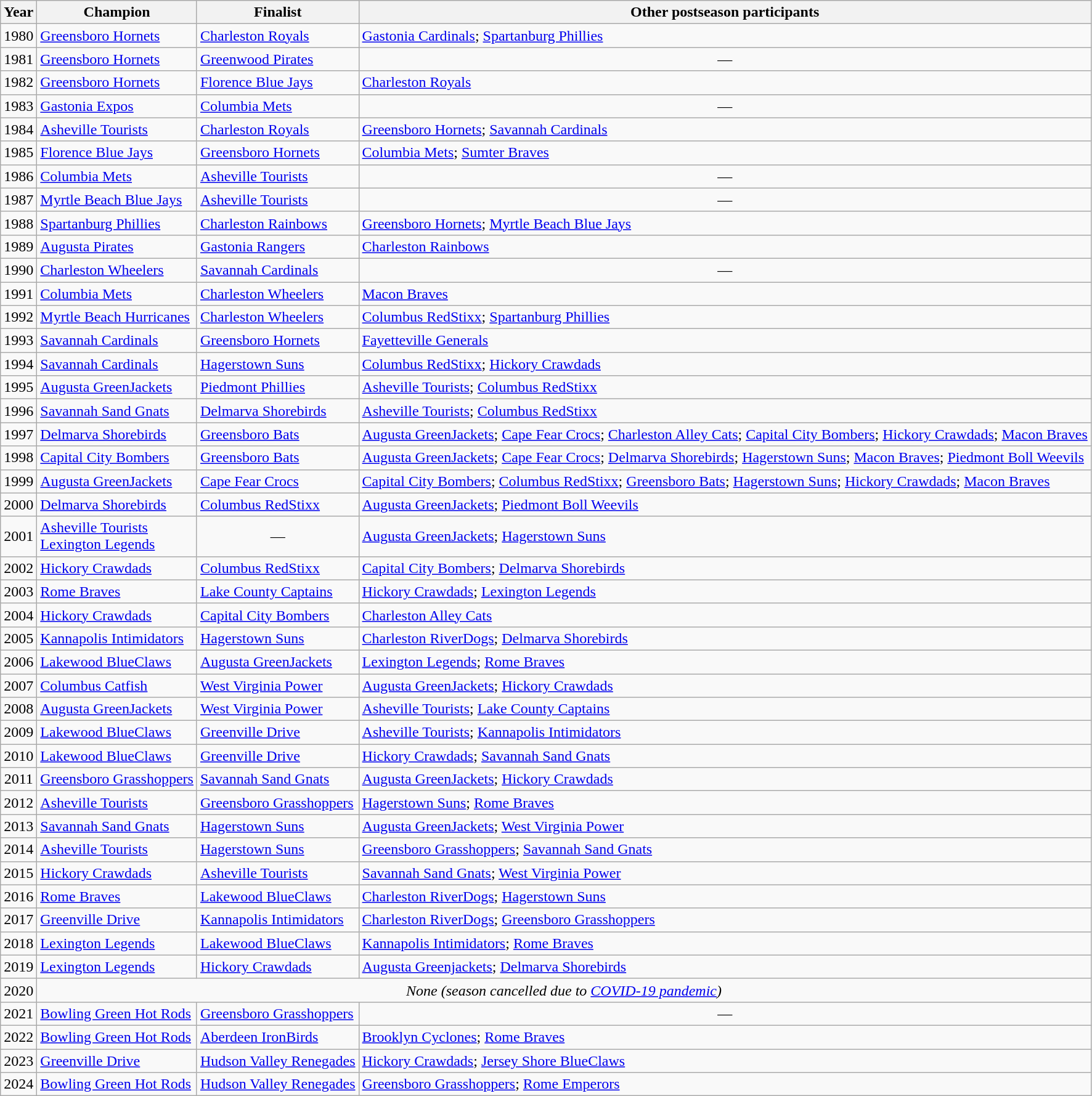<table class="wikitable sortable" style="text-align:left;">
<tr>
<th>Year</th>
<th>Champion</th>
<th>Finalist</th>
<th>Other postseason participants</th>
</tr>
<tr>
<td align=center>1980</td>
<td><a href='#'>Greensboro Hornets</a></td>
<td><a href='#'>Charleston Royals</a></td>
<td><a href='#'>Gastonia Cardinals</a>; <a href='#'>Spartanburg Phillies</a></td>
</tr>
<tr>
<td align=center>1981</td>
<td><a href='#'>Greensboro Hornets</a></td>
<td><a href='#'>Greenwood Pirates</a></td>
<td align=center>—</td>
</tr>
<tr>
<td align=center>1982</td>
<td><a href='#'>Greensboro Hornets</a></td>
<td><a href='#'>Florence Blue Jays</a></td>
<td><a href='#'>Charleston Royals</a></td>
</tr>
<tr>
<td align=center>1983</td>
<td><a href='#'>Gastonia Expos</a></td>
<td><a href='#'>Columbia Mets</a></td>
<td align=center>—</td>
</tr>
<tr>
<td align=center>1984</td>
<td><a href='#'>Asheville Tourists</a></td>
<td><a href='#'>Charleston Royals</a></td>
<td><a href='#'>Greensboro Hornets</a>; <a href='#'>Savannah Cardinals</a></td>
</tr>
<tr>
<td align=center>1985</td>
<td><a href='#'>Florence Blue Jays</a></td>
<td><a href='#'>Greensboro Hornets</a></td>
<td><a href='#'>Columbia Mets</a>; <a href='#'>Sumter Braves</a></td>
</tr>
<tr>
<td align=center>1986</td>
<td><a href='#'>Columbia Mets</a></td>
<td><a href='#'>Asheville Tourists</a></td>
<td align=center>—</td>
</tr>
<tr>
<td align=center>1987</td>
<td><a href='#'>Myrtle Beach Blue Jays</a></td>
<td><a href='#'>Asheville Tourists</a></td>
<td align=center>—</td>
</tr>
<tr>
<td align=center>1988</td>
<td><a href='#'>Spartanburg Phillies</a></td>
<td><a href='#'>Charleston Rainbows</a></td>
<td><a href='#'>Greensboro Hornets</a>; <a href='#'>Myrtle Beach Blue Jays</a></td>
</tr>
<tr>
<td align=center>1989</td>
<td><a href='#'>Augusta Pirates</a></td>
<td><a href='#'>Gastonia Rangers</a></td>
<td><a href='#'>Charleston Rainbows</a></td>
</tr>
<tr>
<td align=center>1990</td>
<td><a href='#'>Charleston Wheelers</a></td>
<td><a href='#'>Savannah Cardinals</a></td>
<td align=center>—</td>
</tr>
<tr>
<td align=center>1991</td>
<td><a href='#'>Columbia Mets</a></td>
<td><a href='#'>Charleston Wheelers</a></td>
<td><a href='#'>Macon Braves</a></td>
</tr>
<tr>
<td align=center>1992</td>
<td><a href='#'>Myrtle Beach Hurricanes</a></td>
<td><a href='#'>Charleston Wheelers</a></td>
<td><a href='#'>Columbus RedStixx</a>; <a href='#'>Spartanburg Phillies</a></td>
</tr>
<tr>
<td align=center>1993</td>
<td><a href='#'>Savannah Cardinals</a></td>
<td><a href='#'>Greensboro Hornets</a></td>
<td><a href='#'>Fayetteville Generals</a></td>
</tr>
<tr>
<td align=center>1994</td>
<td><a href='#'>Savannah Cardinals</a></td>
<td><a href='#'>Hagerstown Suns</a></td>
<td><a href='#'>Columbus RedStixx</a>; <a href='#'>Hickory Crawdads</a></td>
</tr>
<tr>
<td align=center>1995</td>
<td><a href='#'>Augusta GreenJackets</a></td>
<td><a href='#'>Piedmont Phillies</a></td>
<td><a href='#'>Asheville Tourists</a>; <a href='#'>Columbus RedStixx</a></td>
</tr>
<tr>
<td align=center>1996</td>
<td><a href='#'>Savannah Sand Gnats</a></td>
<td><a href='#'>Delmarva Shorebirds</a></td>
<td><a href='#'>Asheville Tourists</a>; <a href='#'>Columbus RedStixx</a></td>
</tr>
<tr>
<td align=center>1997</td>
<td><a href='#'>Delmarva Shorebirds</a></td>
<td><a href='#'>Greensboro Bats</a></td>
<td><a href='#'>Augusta GreenJackets</a>; <a href='#'>Cape Fear Crocs</a>; <a href='#'>Charleston Alley Cats</a>; <a href='#'>Capital City Bombers</a>; <a href='#'>Hickory Crawdads</a>; <a href='#'>Macon Braves</a></td>
</tr>
<tr>
<td align=center>1998</td>
<td><a href='#'>Capital City Bombers</a></td>
<td><a href='#'>Greensboro Bats</a></td>
<td><a href='#'>Augusta GreenJackets</a>; <a href='#'>Cape Fear Crocs</a>; <a href='#'>Delmarva Shorebirds</a>; <a href='#'>Hagerstown Suns</a>; <a href='#'>Macon Braves</a>; <a href='#'>Piedmont Boll Weevils</a></td>
</tr>
<tr>
<td align=center>1999</td>
<td><a href='#'>Augusta GreenJackets</a></td>
<td><a href='#'>Cape Fear Crocs</a></td>
<td><a href='#'>Capital City Bombers</a>; <a href='#'>Columbus RedStixx</a>; <a href='#'>Greensboro Bats</a>; <a href='#'>Hagerstown Suns</a>; <a href='#'>Hickory Crawdads</a>; <a href='#'>Macon Braves</a></td>
</tr>
<tr>
<td align=center>2000</td>
<td><a href='#'>Delmarva Shorebirds</a></td>
<td><a href='#'>Columbus RedStixx</a></td>
<td><a href='#'>Augusta GreenJackets</a>; <a href='#'>Piedmont Boll Weevils</a></td>
</tr>
<tr>
<td align=center>2001</td>
<td><a href='#'>Asheville Tourists</a><br><a href='#'>Lexington Legends</a></td>
<td align=center>—</td>
<td><a href='#'>Augusta GreenJackets</a>; <a href='#'>Hagerstown Suns</a></td>
</tr>
<tr>
<td align=center>2002</td>
<td><a href='#'>Hickory Crawdads</a></td>
<td><a href='#'>Columbus RedStixx</a></td>
<td><a href='#'>Capital City Bombers</a>; <a href='#'>Delmarva Shorebirds</a></td>
</tr>
<tr>
<td align=center>2003</td>
<td><a href='#'>Rome Braves</a></td>
<td><a href='#'>Lake County Captains</a></td>
<td><a href='#'>Hickory Crawdads</a>; <a href='#'>Lexington Legends</a></td>
</tr>
<tr>
<td align=center>2004</td>
<td><a href='#'>Hickory Crawdads</a></td>
<td><a href='#'>Capital City Bombers</a></td>
<td><a href='#'>Charleston Alley Cats</a></td>
</tr>
<tr>
<td align=center>2005</td>
<td><a href='#'>Kannapolis Intimidators</a></td>
<td><a href='#'>Hagerstown Suns</a></td>
<td><a href='#'>Charleston RiverDogs</a>; <a href='#'>Delmarva Shorebirds</a></td>
</tr>
<tr>
<td align=center>2006</td>
<td><a href='#'>Lakewood BlueClaws</a></td>
<td><a href='#'>Augusta GreenJackets</a></td>
<td><a href='#'>Lexington Legends</a>; <a href='#'>Rome Braves</a></td>
</tr>
<tr>
<td align=center>2007</td>
<td><a href='#'>Columbus Catfish</a></td>
<td><a href='#'>West Virginia Power</a></td>
<td><a href='#'>Augusta GreenJackets</a>; <a href='#'>Hickory Crawdads</a></td>
</tr>
<tr>
<td align=center>2008</td>
<td><a href='#'>Augusta GreenJackets</a></td>
<td><a href='#'>West Virginia Power</a></td>
<td><a href='#'>Asheville Tourists</a>; <a href='#'>Lake County Captains</a></td>
</tr>
<tr>
<td align=center>2009</td>
<td><a href='#'>Lakewood BlueClaws</a></td>
<td><a href='#'>Greenville Drive</a></td>
<td><a href='#'>Asheville Tourists</a>; <a href='#'>Kannapolis Intimidators</a></td>
</tr>
<tr>
<td align=center>2010</td>
<td><a href='#'>Lakewood BlueClaws</a></td>
<td><a href='#'>Greenville Drive</a></td>
<td><a href='#'>Hickory Crawdads</a>; <a href='#'>Savannah Sand Gnats</a></td>
</tr>
<tr>
<td align=center>2011</td>
<td><a href='#'>Greensboro Grasshoppers</a></td>
<td><a href='#'>Savannah Sand Gnats</a></td>
<td><a href='#'>Augusta GreenJackets</a>; <a href='#'>Hickory Crawdads</a></td>
</tr>
<tr>
<td align=center>2012</td>
<td><a href='#'>Asheville Tourists</a></td>
<td><a href='#'>Greensboro Grasshoppers</a></td>
<td><a href='#'>Hagerstown Suns</a>; <a href='#'>Rome Braves</a></td>
</tr>
<tr>
<td align=center>2013</td>
<td><a href='#'>Savannah Sand Gnats</a></td>
<td><a href='#'>Hagerstown Suns</a></td>
<td><a href='#'>Augusta GreenJackets</a>; <a href='#'>West Virginia Power</a></td>
</tr>
<tr>
<td align=center>2014</td>
<td><a href='#'>Asheville Tourists</a></td>
<td><a href='#'>Hagerstown Suns</a></td>
<td><a href='#'>Greensboro Grasshoppers</a>; <a href='#'>Savannah Sand Gnats</a></td>
</tr>
<tr>
<td align=center>2015</td>
<td><a href='#'>Hickory Crawdads</a></td>
<td><a href='#'>Asheville Tourists</a></td>
<td><a href='#'>Savannah Sand Gnats</a>; <a href='#'>West Virginia Power</a></td>
</tr>
<tr>
<td align=center>2016</td>
<td><a href='#'>Rome Braves</a></td>
<td><a href='#'>Lakewood BlueClaws</a></td>
<td><a href='#'>Charleston RiverDogs</a>; <a href='#'>Hagerstown Suns</a></td>
</tr>
<tr>
<td align=center>2017</td>
<td><a href='#'>Greenville Drive</a></td>
<td><a href='#'>Kannapolis Intimidators</a></td>
<td><a href='#'>Charleston RiverDogs</a>; <a href='#'>Greensboro Grasshoppers</a></td>
</tr>
<tr>
<td align=center>2018</td>
<td><a href='#'>Lexington Legends</a></td>
<td><a href='#'>Lakewood BlueClaws</a></td>
<td><a href='#'>Kannapolis Intimidators</a>; <a href='#'>Rome Braves</a></td>
</tr>
<tr>
<td align=center>2019</td>
<td><a href='#'>Lexington Legends</a></td>
<td><a href='#'>Hickory Crawdads</a></td>
<td><a href='#'>Augusta Greenjackets</a>; <a href='#'>Delmarva Shorebirds</a></td>
</tr>
<tr>
<td align="center">2020</td>
<td colspan="3" align="center"><em>None (season cancelled due to <a href='#'>COVID-19 pandemic</a>)</em></td>
</tr>
<tr>
<td align=center>2021</td>
<td><a href='#'>Bowling Green Hot Rods</a></td>
<td><a href='#'>Greensboro Grasshoppers</a></td>
<td align=center>—</td>
</tr>
<tr>
<td align=center>2022</td>
<td><a href='#'>Bowling Green Hot Rods</a></td>
<td><a href='#'>Aberdeen IronBirds</a></td>
<td><a href='#'>Brooklyn Cyclones</a>; <a href='#'>Rome Braves</a></td>
</tr>
<tr>
<td align=center>2023</td>
<td><a href='#'>Greenville Drive</a></td>
<td><a href='#'>Hudson Valley Renegades</a></td>
<td><a href='#'>Hickory Crawdads</a>; <a href='#'>Jersey Shore BlueClaws</a></td>
</tr>
<tr>
<td align=center>2024</td>
<td><a href='#'>Bowling Green Hot Rods</a></td>
<td><a href='#'>Hudson Valley Renegades</a></td>
<td><a href='#'>Greensboro Grasshoppers</a>; <a href='#'>Rome Emperors</a></td>
</tr>
</table>
